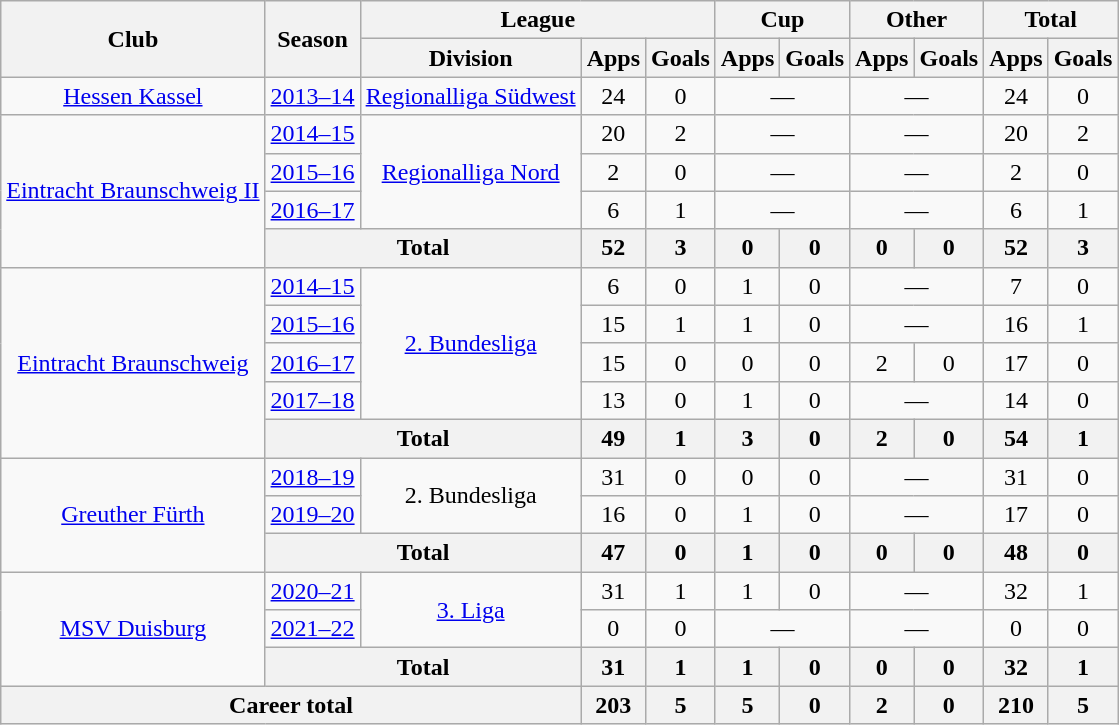<table class="wikitable" style="text-align: center">
<tr>
<th rowspan="2">Club</th>
<th rowspan="2">Season</th>
<th colspan="3">League</th>
<th colspan="2">Cup</th>
<th colspan="2">Other</th>
<th colspan="2">Total</th>
</tr>
<tr>
<th>Division</th>
<th>Apps</th>
<th>Goals</th>
<th>Apps</th>
<th>Goals</th>
<th>Apps</th>
<th>Goals</th>
<th>Apps</th>
<th>Goals</th>
</tr>
<tr>
<td><a href='#'>Hessen Kassel</a></td>
<td><a href='#'>2013–14</a></td>
<td><a href='#'>Regionalliga Südwest</a></td>
<td>24</td>
<td>0</td>
<td colspan="2">—</td>
<td colspan="2">—</td>
<td>24</td>
<td>0</td>
</tr>
<tr>
<td rowspan="4"><a href='#'>Eintracht Braunschweig II</a></td>
<td><a href='#'>2014–15</a></td>
<td rowspan="3"><a href='#'>Regionalliga Nord</a></td>
<td>20</td>
<td>2</td>
<td colspan="2">—</td>
<td colspan="2">—</td>
<td>20</td>
<td>2</td>
</tr>
<tr>
<td><a href='#'>2015–16</a></td>
<td>2</td>
<td>0</td>
<td colspan="2">—</td>
<td colspan="2">—</td>
<td>2</td>
<td>0</td>
</tr>
<tr>
<td><a href='#'>2016–17</a></td>
<td>6</td>
<td>1</td>
<td colspan="2">—</td>
<td colspan="2">—</td>
<td>6</td>
<td>1</td>
</tr>
<tr>
<th colspan="2">Total</th>
<th>52</th>
<th>3</th>
<th>0</th>
<th>0</th>
<th>0</th>
<th>0</th>
<th>52</th>
<th>3</th>
</tr>
<tr>
<td rowspan="5"><a href='#'>Eintracht Braunschweig</a></td>
<td><a href='#'>2014–15</a></td>
<td rowspan="4"><a href='#'>2. Bundesliga</a></td>
<td>6</td>
<td>0</td>
<td>1</td>
<td>0</td>
<td colspan="2">—</td>
<td>7</td>
<td>0</td>
</tr>
<tr>
<td><a href='#'>2015–16</a></td>
<td>15</td>
<td>1</td>
<td>1</td>
<td>0</td>
<td colspan="2">—</td>
<td>16</td>
<td>1</td>
</tr>
<tr>
<td><a href='#'>2016–17</a></td>
<td>15</td>
<td>0</td>
<td>0</td>
<td>0</td>
<td>2</td>
<td>0</td>
<td>17</td>
<td>0</td>
</tr>
<tr>
<td><a href='#'>2017–18</a></td>
<td>13</td>
<td>0</td>
<td>1</td>
<td>0</td>
<td colspan="2">—</td>
<td>14</td>
<td>0</td>
</tr>
<tr>
<th colspan="2">Total</th>
<th>49</th>
<th>1</th>
<th>3</th>
<th>0</th>
<th>2</th>
<th>0</th>
<th>54</th>
<th>1</th>
</tr>
<tr>
<td rowspan="3"><a href='#'>Greuther Fürth</a></td>
<td><a href='#'>2018–19</a></td>
<td rowspan="2">2. Bundesliga</td>
<td>31</td>
<td>0</td>
<td>0</td>
<td>0</td>
<td colspan="2">—</td>
<td>31</td>
<td>0</td>
</tr>
<tr>
<td><a href='#'>2019–20</a></td>
<td>16</td>
<td>0</td>
<td>1</td>
<td>0</td>
<td colspan="2">—</td>
<td>17</td>
<td>0</td>
</tr>
<tr>
<th colspan="2">Total</th>
<th>47</th>
<th>0</th>
<th>1</th>
<th>0</th>
<th>0</th>
<th>0</th>
<th>48</th>
<th>0</th>
</tr>
<tr>
<td rowspan="3"><a href='#'>MSV Duisburg</a></td>
<td><a href='#'>2020–21</a></td>
<td rowspan="2"><a href='#'>3. Liga</a></td>
<td>31</td>
<td>1</td>
<td>1</td>
<td>0</td>
<td colspan="2">—</td>
<td>32</td>
<td>1</td>
</tr>
<tr>
<td><a href='#'>2021–22</a></td>
<td>0</td>
<td>0</td>
<td colspan="2">—</td>
<td colspan="2">—</td>
<td>0</td>
<td>0</td>
</tr>
<tr>
<th colspan="2">Total</th>
<th>31</th>
<th>1</th>
<th>1</th>
<th>0</th>
<th>0</th>
<th>0</th>
<th>32</th>
<th>1</th>
</tr>
<tr>
<th colspan="3">Career total</th>
<th>203</th>
<th>5</th>
<th>5</th>
<th>0</th>
<th>2</th>
<th>0</th>
<th>210</th>
<th>5</th>
</tr>
</table>
